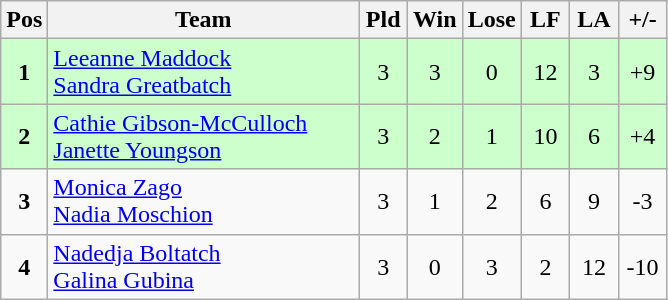<table class="wikitable" style="font-size: 100%">
<tr>
<th width=20>Pos</th>
<th width=200>Team</th>
<th width=25>Pld</th>
<th width=25>Win</th>
<th width=25>Lose</th>
<th width=25>LF</th>
<th width=25>LA</th>
<th width=25>+/-</th>
</tr>
<tr align=center style="background: #ccffcc;">
<td><strong>1</strong></td>
<td align="left"> <a href='#'>Leeanne Maddock</a><br> <a href='#'>Sandra Greatbatch</a></td>
<td>3</td>
<td>3</td>
<td>0</td>
<td>12</td>
<td>3</td>
<td>+9</td>
</tr>
<tr align=center style="background: #ccffcc;">
<td><strong>2</strong></td>
<td align="left"> <a href='#'>Cathie Gibson-McCulloch</a><br> <a href='#'>Janette Youngson</a></td>
<td>3</td>
<td>2</td>
<td>1</td>
<td>10</td>
<td>6</td>
<td>+4</td>
</tr>
<tr align=center>
<td><strong>3</strong></td>
<td align="left"> <a href='#'>Monica Zago</a><br> <a href='#'>Nadia Moschion</a></td>
<td>3</td>
<td>1</td>
<td>2</td>
<td>6</td>
<td>9</td>
<td>-3</td>
</tr>
<tr align=center>
<td><strong>4</strong></td>
<td align="left"> <a href='#'>Nadedja Boltatch</a><br> <a href='#'>Galina Gubina</a></td>
<td>3</td>
<td>0</td>
<td>3</td>
<td>2</td>
<td>12</td>
<td>-10</td>
</tr>
</table>
